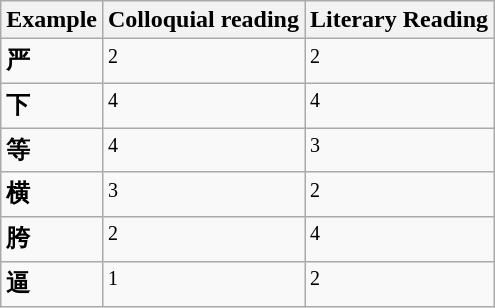<table class="wikitable">
<tr>
<th>Example</th>
<th>Colloquial reading</th>
<th>Literary Reading</th>
</tr>
<tr>
<td><strong>严</strong></td>
<td><sup>2</sup></td>
<td><sup>2</sup></td>
</tr>
<tr>
<td><strong>下</strong></td>
<td><sup>4</sup></td>
<td><sup>4</sup></td>
</tr>
<tr>
<td><strong>等</strong></td>
<td><sup>4</sup></td>
<td><sup>3</sup></td>
</tr>
<tr>
<td><strong>横</strong></td>
<td><sup>3</sup></td>
<td><sup>2</sup></td>
</tr>
<tr>
<td><strong>胯</strong></td>
<td><sup>2</sup></td>
<td><sup>4</sup></td>
</tr>
<tr>
<td><strong>逼</strong></td>
<td><sup>1</sup></td>
<td><sup>2</sup></td>
</tr>
</table>
